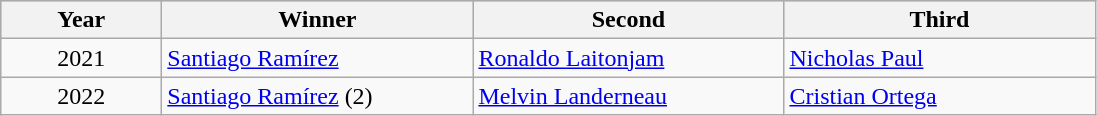<table class="wikitable alternance sortable">
<tr bgcolor="#CCCCCC">
<th width="100">Year</th>
<th width="200">Winner</th>
<th width="200">Second</th>
<th width="200">Third</th>
</tr>
<tr>
<td align="center">2021</td>
<td> <a href='#'>Santiago Ramírez</a></td>
<td> <a href='#'>Ronaldo Laitonjam</a></td>
<td> <a href='#'>Nicholas Paul</a></td>
</tr>
<tr>
<td align="center">2022</td>
<td> <a href='#'>Santiago Ramírez</a> (2)</td>
<td> <a href='#'>Melvin Landerneau</a></td>
<td> <a href='#'>Cristian Ortega</a></td>
</tr>
</table>
